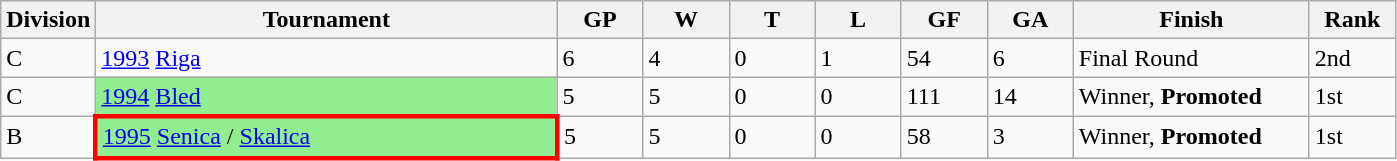<table class="wikitable">
<tr>
<th width=50>Division</th>
<th width=300>Tournament</th>
<th width=50>GP</th>
<th width=50>W</th>
<th width=50>T</th>
<th width=50>L</th>
<th width=50>GF</th>
<th width=50>GA</th>
<th width=150>Finish</th>
<th width=50>Rank</th>
</tr>
<tr>
<td>C</td>
<td> <a href='#'>1993</a>  <a href='#'>Riga</a></td>
<td>6</td>
<td>4</td>
<td>0</td>
<td>1</td>
<td>54</td>
<td>6</td>
<td>Final Round</td>
<td>2nd</td>
</tr>
<tr>
<td>C</td>
<td bgcolor=#90EE90> <a href='#'>1994</a> <a href='#'>Bled</a></td>
<td>5</td>
<td>5</td>
<td>0</td>
<td>0</td>
<td>111</td>
<td>14</td>
<td>Winner, <strong>Promoted</strong></td>
<td>1st</td>
</tr>
<tr>
<td>B</td>
<td style="border: 3px solid red;  background: #90EE90"> <a href='#'>1995</a> <a href='#'>Senica</a> / <a href='#'>Skalica</a></td>
<td>5</td>
<td>5</td>
<td>0</td>
<td>0</td>
<td>58</td>
<td>3</td>
<td>Winner, <strong>Promoted</strong></td>
<td>1st</td>
</tr>
</table>
